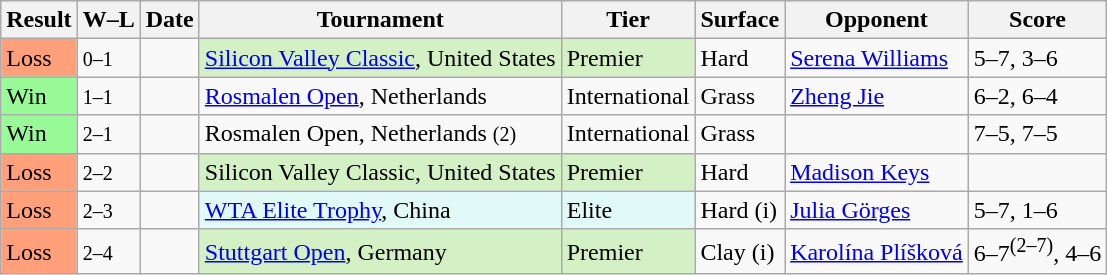<table class="sortable wikitable">
<tr>
<th>Result</th>
<th class=unsortable>W–L</th>
<th>Date</th>
<th>Tournament</th>
<th>Tier</th>
<th>Surface</th>
<th>Opponent</th>
<th class=unsortable>Score</th>
</tr>
<tr>
<td bgcolor=ffa07a>Loss</td>
<td><small>0–1</small></td>
<td><a href='#'></a></td>
<td style=background:#d4f1c5><a href='#'>Silicon Valley Classic</a>, United States</td>
<td style=background:#d4f1c5>Premier</td>
<td>Hard</td>
<td> <a href='#'>Serena Williams</a></td>
<td>5–7, 3–6</td>
</tr>
<tr>
<td bgcolor=98FB98>Win</td>
<td><small>1–1</small></td>
<td><a href='#'></a></td>
<td><a href='#'>Rosmalen Open</a>, Netherlands</td>
<td>International</td>
<td>Grass</td>
<td> <a href='#'>Zheng Jie</a></td>
<td>6–2, 6–4</td>
</tr>
<tr>
<td bgcolor=98FB98>Win</td>
<td><small>2–1</small></td>
<td><a href='#'></a></td>
<td>Rosmalen Open, Netherlands <small>(2)</small></td>
<td>International</td>
<td>Grass</td>
<td></td>
<td>7–5, 7–5</td>
</tr>
<tr>
<td bgcolor=ffa07a>Loss</td>
<td><small>2–2</small></td>
<td></td>
<td style=background:#d4f1c5>Silicon Valley Classic, United States</td>
<td style=background:#d4f1c5>Premier</td>
<td>Hard</td>
<td> <a href='#'>Madison Keys</a></td>
<td></td>
</tr>
<tr>
<td bgcolor=ffa07a>Loss</td>
<td><small>2–3</small></td>
<td><a href='#'></a></td>
<td style=background:#e2faf7><a href='#'>WTA Elite Trophy</a>, China</td>
<td style=background:#e2faf7>Elite</td>
<td>Hard (i)</td>
<td> <a href='#'>Julia Görges</a></td>
<td>5–7, 1–6</td>
</tr>
<tr>
<td bgcolor=ffa07a>Loss</td>
<td><small>2–4</small></td>
<td><a href='#'></a></td>
<td style=background:#d4f1c5><a href='#'>Stuttgart Open</a>, Germany</td>
<td style=background:#d4f1c5>Premier</td>
<td>Clay (i)</td>
<td> <a href='#'>Karolína Plíšková</a></td>
<td>6–7<sup>(2–7)</sup>, 4–6</td>
</tr>
</table>
